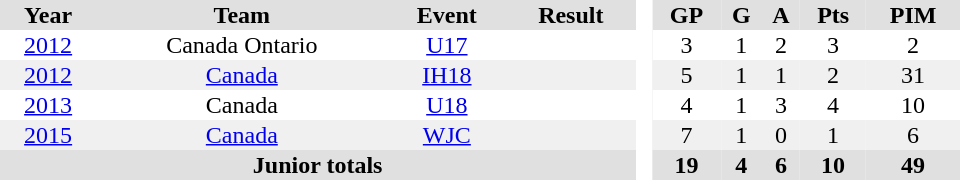<table border="0" cellpadding="1" cellspacing="0" style="text-align:center; width:40em">
<tr ALIGN="centre" bgcolor="#e0e0e0">
<th>Year</th>
<th>Team</th>
<th>Event</th>
<th>Result</th>
<th rowspan="99" bgcolor="#ffffff"> </th>
<th>GP</th>
<th>G</th>
<th>A</th>
<th>Pts</th>
<th>PIM</th>
</tr>
<tr ALIGN="centre">
<td><a href='#'>2012</a></td>
<td>Canada Ontario</td>
<td><a href='#'>U17</a></td>
<td></td>
<td>3</td>
<td>1</td>
<td>2</td>
<td>3</td>
<td>2</td>
</tr>
<tr ALIGN="centre" bgcolor="#f0f0f0">
<td><a href='#'>2012</a></td>
<td><a href='#'>Canada</a></td>
<td><a href='#'>IH18</a></td>
<td></td>
<td>5</td>
<td>1</td>
<td>1</td>
<td>2</td>
<td>31</td>
</tr>
<tr ALIGN="centre">
<td><a href='#'>2013</a></td>
<td>Canada</td>
<td><a href='#'>U18</a></td>
<td></td>
<td>4</td>
<td>1</td>
<td>3</td>
<td>4</td>
<td>10</td>
</tr>
<tr bgcolor="#f0f0f0">
<td><a href='#'>2015</a></td>
<td><a href='#'>Canada</a></td>
<td><a href='#'>WJC</a></td>
<td></td>
<td>7</td>
<td>1</td>
<td>0</td>
<td>1</td>
<td>6</td>
</tr>
<tr bgcolor="#e0e0e0">
<th colspan="4">Junior totals</th>
<th>19</th>
<th>4</th>
<th>6</th>
<th>10</th>
<th>49</th>
</tr>
</table>
